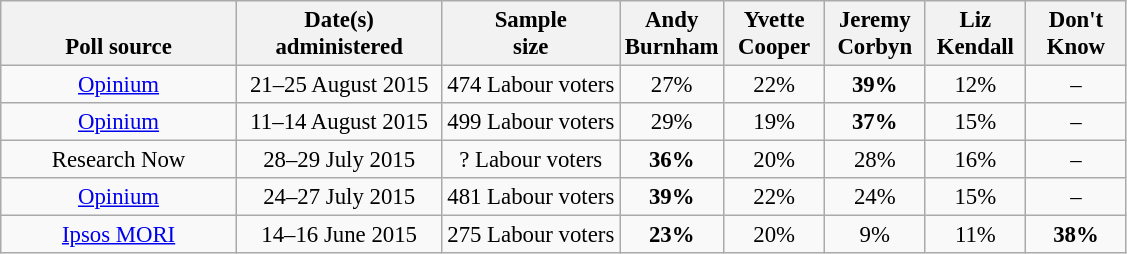<table class="wikitable" style="text-align:center; font-size:95%">
<tr valign= bottom>
<th style="width:150px;">Poll source</th>
<th style="width:130px;">Date(s)<br>administered</th>
<th class=small>Sample<br>size</th>
<th style="width:60px;">Andy<br>Burnham</th>
<th style="width:60px;">Yvette<br>Cooper</th>
<th style="width:60px;">Jeremy<br>Corbyn</th>
<th style="width:60px;">Liz<br>Kendall</th>
<th style="width:60px;">Don't Know</th>
</tr>
<tr>
<td><a href='#'>Opinium</a></td>
<td style="text-align:center;">21–25 August 2015</td>
<td align=center>474 Labour voters</td>
<td align=center>27%</td>
<td align=center>22%</td>
<td><strong>39%</strong></td>
<td align=center>12%</td>
<td align=center>–</td>
</tr>
<tr>
<td><a href='#'>Opinium</a></td>
<td style="text-align:center;">11–14 August 2015</td>
<td align=center>499 Labour voters</td>
<td align=center>29%</td>
<td align=center>19%</td>
<td><strong>37%</strong></td>
<td align=center>15%</td>
<td align=center>–</td>
</tr>
<tr>
<td>Research Now</td>
<td style="text-align:center;">28–29 July 2015</td>
<td align=center>? Labour voters</td>
<td><strong>36%</strong></td>
<td align=center>20%</td>
<td align=center>28%</td>
<td align=center>16%</td>
<td align=center>–</td>
</tr>
<tr>
<td><a href='#'>Opinium</a></td>
<td style="text-align:center;">24–27 July 2015</td>
<td align=center>481 Labour voters</td>
<td><strong>39%</strong></td>
<td align=center>22%</td>
<td align=center>24%</td>
<td align=center>15%</td>
<td align=center>–</td>
</tr>
<tr>
<td><a href='#'>Ipsos MORI</a></td>
<td style="text-align:center;">14–16 June 2015</td>
<td style="text-align:center;">275 Labour voters</td>
<td><strong>23%</strong></td>
<td align=center>20%</td>
<td align=center>9%</td>
<td align=center>11%</td>
<td><strong>38%</strong></td>
</tr>
</table>
